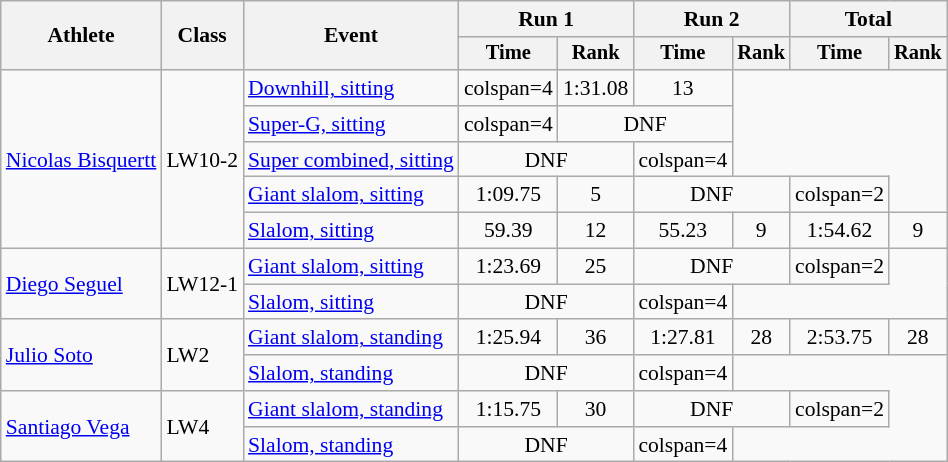<table class=wikitable style="font-size:90%">
<tr>
<th rowspan=2>Athlete</th>
<th rowspan=2>Class</th>
<th rowspan=2>Event</th>
<th colspan=2>Run 1</th>
<th colspan=2>Run 2</th>
<th colspan=2>Total</th>
</tr>
<tr style="font-size:95%">
<th>Time</th>
<th>Rank</th>
<th>Time</th>
<th>Rank</th>
<th>Time</th>
<th>Rank</th>
</tr>
<tr>
<td rowspan=5><a href='#'>Nicolas Bisquertt</a></td>
<td rowspan=5>LW10-2</td>
<td><a href='#'>Downhill, sitting</a></td>
<td>colspan=4 </td>
<td align=center>1:31.08</td>
<td align=center>13</td>
</tr>
<tr>
<td><a href='#'>Super-G, sitting</a></td>
<td>colspan=4 </td>
<td colspan=2 align="center">DNF</td>
</tr>
<tr>
<td><a href='#'>Super combined, sitting</a></td>
<td align="center" colspan=2>DNF</td>
<td>colspan=4 </td>
</tr>
<tr>
<td><a href='#'>Giant slalom, sitting</a></td>
<td align=center>1:09.75</td>
<td align=center>5</td>
<td colspan=2 align="center">DNF</td>
<td>colspan=2 </td>
</tr>
<tr>
<td><a href='#'>Slalom, sitting</a></td>
<td align=center>59.39</td>
<td align=center>12</td>
<td align=center>55.23</td>
<td align=center>9</td>
<td align=center>1:54.62</td>
<td align=center>9</td>
</tr>
<tr>
<td rowspan=2><a href='#'>Diego Seguel</a></td>
<td rowspan=2>LW12-1</td>
<td><a href='#'>Giant slalom, sitting</a></td>
<td align=center>1:23.69</td>
<td align=center>25</td>
<td colspan=2 align=center>DNF</td>
<td>colspan=2 </td>
</tr>
<tr>
<td><a href='#'>Slalom, sitting</a></td>
<td colspan=2 align="center">DNF</td>
<td>colspan=4 </td>
</tr>
<tr>
<td rowspan=2><a href='#'>Julio Soto</a></td>
<td rowspan=2>LW2</td>
<td><a href='#'>Giant slalom, standing</a></td>
<td align=center>1:25.94</td>
<td align=center>36</td>
<td align=center>1:27.81</td>
<td align=center>28</td>
<td align=center>2:53.75</td>
<td align=center>28</td>
</tr>
<tr>
<td><a href='#'>Slalom, standing</a></td>
<td colspan=2 align="center">DNF</td>
<td>colspan=4 </td>
</tr>
<tr>
<td rowspan=2><a href='#'>Santiago Vega</a></td>
<td rowspan=2>LW4</td>
<td><a href='#'>Giant slalom, standing</a></td>
<td align=center>1:15.75</td>
<td align=center>30</td>
<td colspan=2 align="center">DNF</td>
<td>colspan=2 </td>
</tr>
<tr>
<td><a href='#'>Slalom, standing</a></td>
<td colspan=2 align="center">DNF</td>
<td>colspan=4 </td>
</tr>
</table>
